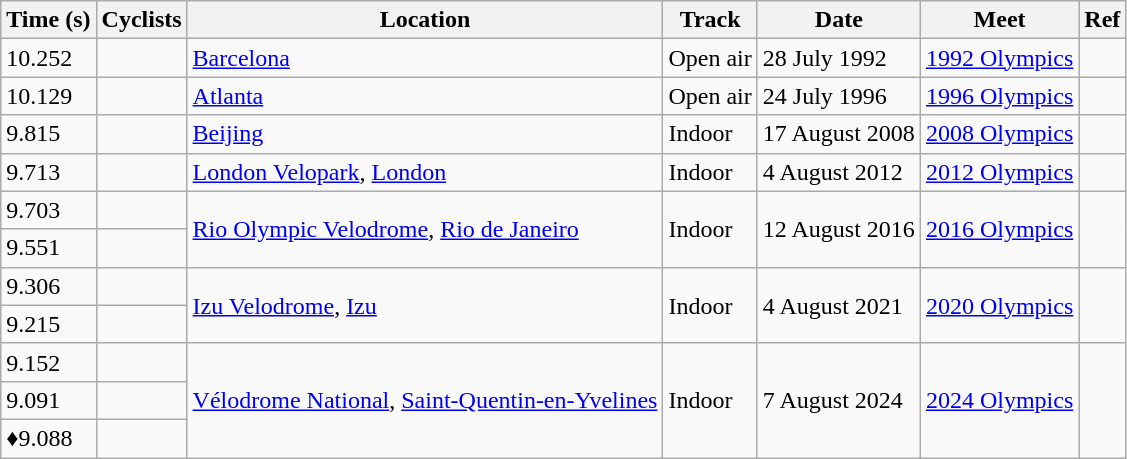<table class="wikitable">
<tr align="left">
<th>Time (s)</th>
<th>Cyclists</th>
<th>Location</th>
<th>Track</th>
<th>Date</th>
<th>Meet</th>
<th>Ref</th>
</tr>
<tr>
<td>10.252</td>
<td></td>
<td> <a href='#'>Barcelona</a></td>
<td>Open air</td>
<td>28 July 1992</td>
<td><a href='#'>1992 Olympics</a></td>
<td></td>
</tr>
<tr>
<td>10.129</td>
<td></td>
<td> <a href='#'>Atlanta</a></td>
<td>Open air</td>
<td>24 July 1996</td>
<td><a href='#'>1996 Olympics</a></td>
<td></td>
</tr>
<tr>
<td>9.815</td>
<td></td>
<td> <a href='#'>Beijing</a></td>
<td>Indoor</td>
<td>17 August 2008</td>
<td><a href='#'>2008 Olympics</a></td>
<td></td>
</tr>
<tr>
<td>9.713</td>
<td></td>
<td> <a href='#'>London Velopark</a>, <a href='#'>London</a></td>
<td>Indoor</td>
<td>4 August 2012</td>
<td><a href='#'>2012 Olympics</a></td>
<td></td>
</tr>
<tr>
<td>9.703</td>
<td></td>
<td rowspan=2> <a href='#'>Rio Olympic Velodrome</a>, <a href='#'>Rio de Janeiro</a></td>
<td rowspan=2>Indoor</td>
<td rowspan=2>12 August 2016</td>
<td rowspan=2><a href='#'>2016 Olympics</a></td>
<td rowspan=2></td>
</tr>
<tr>
<td>9.551</td>
<td></td>
</tr>
<tr>
<td>9.306</td>
<td></td>
<td rowspan=2> <a href='#'>Izu Velodrome</a>, <a href='#'>Izu</a></td>
<td rowspan=2>Indoor</td>
<td rowspan=2>4 August 2021</td>
<td rowspan=2><a href='#'>2020 Olympics</a></td>
<td rowspan=2></td>
</tr>
<tr>
<td>9.215</td>
<td></td>
</tr>
<tr>
<td>9.152</td>
<td></td>
<td rowspan=3> <a href='#'>Vélodrome National</a>, <a href='#'>Saint-Quentin-en-Yvelines</a></td>
<td rowspan=3>Indoor</td>
<td rowspan=3>7 August 2024</td>
<td rowspan=3><a href='#'>2024 Olympics</a></td>
<td rowspan=3></td>
</tr>
<tr>
<td>9.091</td>
<td></td>
</tr>
<tr>
<td>♦9.088</td>
<td></td>
</tr>
</table>
